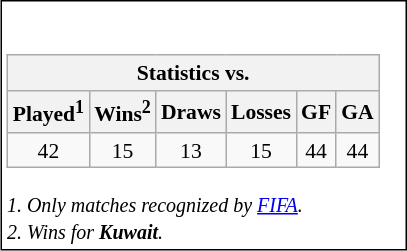<table style="float: right; margin-left: 1em; margin-bottom: 0.5em; width: 200px; border: solid 1px">
<tr>
<td><br><table class="wikitable" style="text-align: center;font-size:90%;">
<tr>
<th colspan="6">Statistics vs. </th>
</tr>
<tr>
<th>Played<sup>1</sup></th>
<th>Wins<sup>2</sup></th>
<th>Draws</th>
<th>Losses</th>
<th>GF</th>
<th>GA</th>
</tr>
<tr>
<td>42</td>
<td>15</td>
<td>13</td>
<td>15</td>
<td>44</td>
<td>44</td>
</tr>
</table>
<small><em>1. Only matches recognized by <a href='#'>FIFA</a>.</em></small><br>
<small><em>2. Wins for <strong>Kuwait</strong>.</em></small></td>
</tr>
</table>
